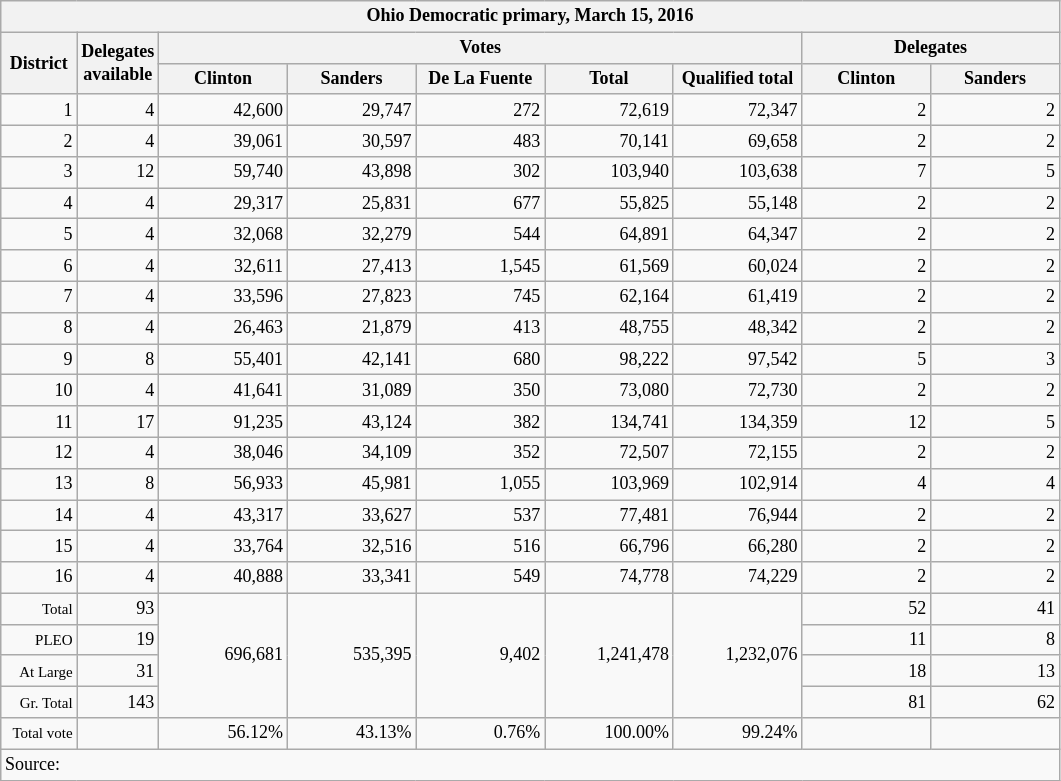<table class="wikitable collapsible" cellpadding="5" style="text-align:right; font-size:12px;">
<tr>
<th colspan="9">Ohio Democratic primary, March 15, 2016</th>
</tr>
<tr>
<th style="width:45px;" rowspan="2">District</th>
<th style="width:45px;" rowspan="2">Delegates available</th>
<th colspan="5">Votes</th>
<th colspan="2">Delegates</th>
</tr>
<tr>
<th style="width:80px;">Clinton</th>
<th style="width:80px;">Sanders</th>
<th style="width:80px;">De La Fuente</th>
<th style="width:80px;">Total</th>
<th style="width:80px;">Qualified total</th>
<th style="width:80px;">Clinton</th>
<th style="width:80px;">Sanders</th>
</tr>
<tr>
<td>1</td>
<td>4</td>
<td>42,600</td>
<td>29,747</td>
<td>272</td>
<td>72,619</td>
<td>72,347</td>
<td>2</td>
<td>2</td>
</tr>
<tr>
<td>2</td>
<td>4</td>
<td>39,061</td>
<td>30,597</td>
<td>483</td>
<td>70,141</td>
<td>69,658</td>
<td>2</td>
<td>2</td>
</tr>
<tr>
<td>3</td>
<td>12</td>
<td>59,740</td>
<td>43,898</td>
<td>302</td>
<td>103,940</td>
<td>103,638</td>
<td>7</td>
<td>5</td>
</tr>
<tr>
<td>4</td>
<td>4</td>
<td>29,317</td>
<td>25,831</td>
<td>677</td>
<td>55,825</td>
<td>55,148</td>
<td>2</td>
<td>2</td>
</tr>
<tr>
<td>5</td>
<td>4</td>
<td>32,068</td>
<td>32,279</td>
<td>544</td>
<td>64,891</td>
<td>64,347</td>
<td>2</td>
<td>2</td>
</tr>
<tr>
<td>6</td>
<td>4</td>
<td>32,611</td>
<td>27,413</td>
<td>1,545</td>
<td>61,569</td>
<td>60,024</td>
<td>2</td>
<td>2</td>
</tr>
<tr>
<td>7</td>
<td>4</td>
<td>33,596</td>
<td>27,823</td>
<td>745</td>
<td>62,164</td>
<td>61,419</td>
<td>2</td>
<td>2</td>
</tr>
<tr>
<td>8</td>
<td>4</td>
<td>26,463</td>
<td>21,879</td>
<td>413</td>
<td>48,755</td>
<td>48,342</td>
<td>2</td>
<td>2</td>
</tr>
<tr>
<td>9</td>
<td>8</td>
<td>55,401</td>
<td>42,141</td>
<td>680</td>
<td>98,222</td>
<td>97,542</td>
<td>5</td>
<td>3</td>
</tr>
<tr>
<td>10</td>
<td>4</td>
<td>41,641</td>
<td>31,089</td>
<td>350</td>
<td>73,080</td>
<td>72,730</td>
<td>2</td>
<td>2</td>
</tr>
<tr>
<td>11</td>
<td>17</td>
<td>91,235</td>
<td>43,124</td>
<td>382</td>
<td>134,741</td>
<td>134,359</td>
<td>12</td>
<td>5</td>
</tr>
<tr>
<td>12</td>
<td>4</td>
<td>38,046</td>
<td>34,109</td>
<td>352</td>
<td>72,507</td>
<td>72,155</td>
<td>2</td>
<td>2</td>
</tr>
<tr>
<td>13</td>
<td>8</td>
<td>56,933</td>
<td>45,981</td>
<td>1,055</td>
<td>103,969</td>
<td>102,914</td>
<td>4</td>
<td>4</td>
</tr>
<tr>
<td>14</td>
<td>4</td>
<td>43,317</td>
<td>33,627</td>
<td>537</td>
<td>77,481</td>
<td>76,944</td>
<td>2</td>
<td>2</td>
</tr>
<tr>
<td>15</td>
<td>4</td>
<td>33,764</td>
<td>32,516</td>
<td>516</td>
<td>66,796</td>
<td>66,280</td>
<td>2</td>
<td>2</td>
</tr>
<tr>
<td>16</td>
<td>4</td>
<td>40,888</td>
<td>33,341</td>
<td>549</td>
<td>74,778</td>
<td>74,229</td>
<td>2</td>
<td>2</td>
</tr>
<tr>
<td><small>Total</small></td>
<td>93</td>
<td rowspan="4">696,681</td>
<td rowspan="4">535,395</td>
<td rowspan="4">9,402</td>
<td rowspan="4">1,241,478</td>
<td rowspan="4">1,232,076</td>
<td>52</td>
<td>41</td>
</tr>
<tr>
<td><small>PLEO</small></td>
<td>19</td>
<td>11</td>
<td>8</td>
</tr>
<tr>
<td><small>At Large</small></td>
<td>31</td>
<td>18</td>
<td>13</td>
</tr>
<tr>
<td><small>Gr. Total</small></td>
<td>143</td>
<td>81</td>
<td>62</td>
</tr>
<tr>
<td><small>Total vote</small></td>
<td></td>
<td>56.12%</td>
<td>43.13%</td>
<td>0.76%</td>
<td>100.00%</td>
<td>99.24%</td>
<td></td>
<td></td>
</tr>
<tr>
<td colspan="9" style="text-align:left;">Source: <em></em></td>
</tr>
</table>
